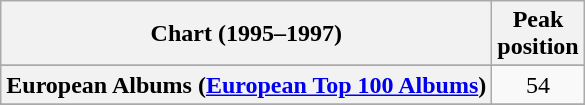<table class="wikitable plainrowheaders sortable" style="text-align:center">
<tr>
<th>Chart (1995–1997)</th>
<th>Peak<br>position</th>
</tr>
<tr>
</tr>
<tr>
</tr>
<tr>
</tr>
<tr>
<th scope="row">European Albums (<a href='#'>European Top 100 Albums</a>)</th>
<td>54</td>
</tr>
<tr>
</tr>
<tr>
</tr>
<tr>
</tr>
<tr>
</tr>
</table>
